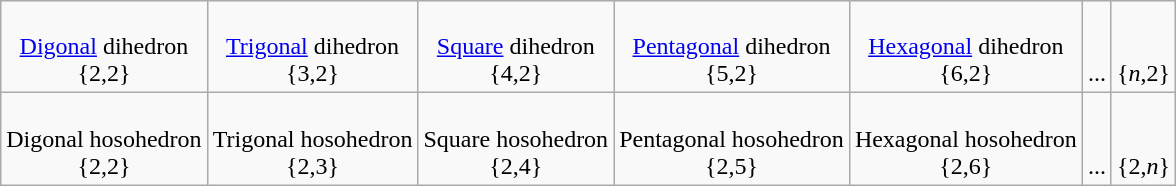<table class=wikitable>
<tr align=center valign=bottom>
<td><br><a href='#'>Digonal</a> dihedron<br>{2,2}</td>
<td><br><a href='#'>Trigonal</a> dihedron<br>{3,2}</td>
<td><br><a href='#'>Square</a> dihedron<br>{4,2}</td>
<td><br><a href='#'>Pentagonal</a> dihedron<br>{5,2}</td>
<td><br><a href='#'>Hexagonal</a> dihedron<br>{6,2}</td>
<td>...</td>
<td>{<em>n</em>,2}</td>
</tr>
<tr align=center valign=bottom>
<td><br>Digonal hosohedron<br>{2,2}</td>
<td><br>Trigonal hosohedron<br>{2,3}</td>
<td><br>Square hosohedron<br>{2,4}</td>
<td><br>Pentagonal hosohedron<br>{2,5}</td>
<td><br>Hexagonal hosohedron<br>{2,6}</td>
<td>...</td>
<td>{2,<em>n</em>}</td>
</tr>
</table>
